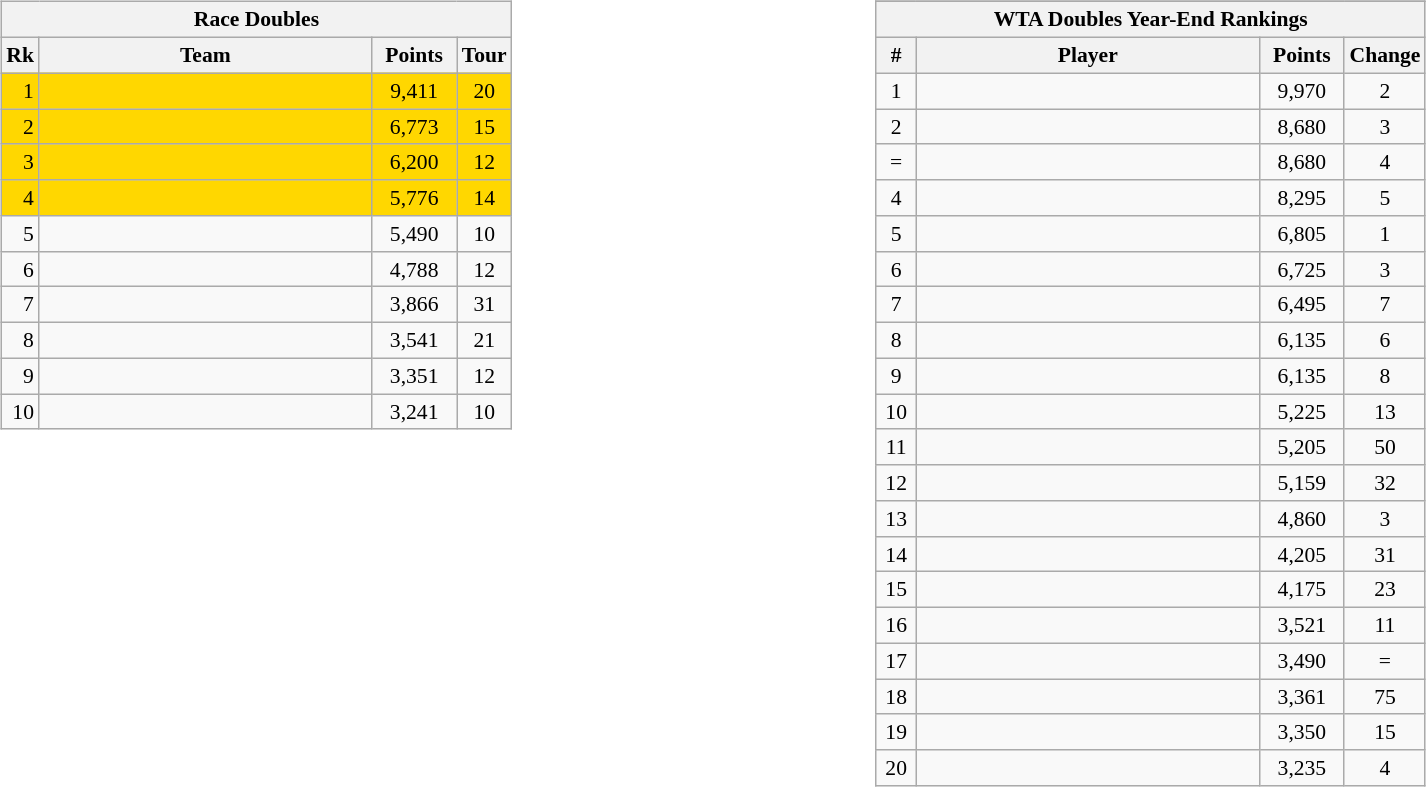<table>
<tr>
<td style=width:33%;vertical-align:top><br><table class=wikitable style=font-size:90%;text-align:center>
<tr>
<th colspan=4>Race Doubles</th>
</tr>
<tr>
<th>Rk</th>
<th width=215>Team</th>
<th width=50>Points</th>
<th width=20>Tour</th>
</tr>
<tr style="background:Gold;">
<td align=right>1</td>
<td align=left> <br> </td>
<td>9,411</td>
<td>20</td>
</tr>
<tr style="background:Gold;">
<td align=right>2</td>
<td align=left> <br> </td>
<td>6,773</td>
<td>15</td>
</tr>
<tr style="background:Gold;">
<td align=right>3</td>
<td align=left> <br> </td>
<td>6,200</td>
<td>12</td>
</tr>
<tr style="background:Gold;">
<td align=right>4</td>
<td align=left> <br> </td>
<td>5,776</td>
<td>14</td>
</tr>
<tr>
<td align=right>5</td>
<td align=left> <br> </td>
<td>5,490</td>
<td>10</td>
</tr>
<tr>
<td align=right>6</td>
<td align=left> <br> </td>
<td>4,788</td>
<td>12</td>
</tr>
<tr>
<td align=right>7</td>
<td align=left> <br> </td>
<td>3,866</td>
<td>31</td>
</tr>
<tr>
<td align=right>8</td>
<td align=left> <br> </td>
<td>3,541</td>
<td>21</td>
</tr>
<tr>
<td align=right>9</td>
<td align=left> <br> </td>
<td>3,351</td>
<td>12</td>
</tr>
<tr>
<td align=right>10</td>
<td align=left> <br> </td>
<td>3,241</td>
<td>10</td>
</tr>
</table>
</td>
<td width=33%;vertical-align:top><br><table class="wikitable" style="font-size:90%">
<tr>
</tr>
<tr>
<th colspan="5">WTA Doubles Year-End Rankings</th>
</tr>
<tr>
<th width="20">#</th>
<th width="222">Player</th>
<th width="50">Points</th>
<th width="40">Change</th>
</tr>
<tr align="center">
<td>1</td>
<td align="left"></td>
<td>9,970</td>
<td> 2</td>
</tr>
<tr align="center">
<td>2</td>
<td align="left"></td>
<td>8,680</td>
<td> 3</td>
</tr>
<tr align="center">
<td>=</td>
<td align="left"></td>
<td>8,680</td>
<td> 4</td>
</tr>
<tr align="center">
<td>4</td>
<td align="left"></td>
<td>8,295</td>
<td> 5</td>
</tr>
<tr align="center">
<td>5</td>
<td align="left"></td>
<td>6,805</td>
<td> 1</td>
</tr>
<tr align="center">
<td>6</td>
<td align="left"></td>
<td>6,725</td>
<td> 3</td>
</tr>
<tr align="center">
<td>7</td>
<td align="left"></td>
<td>6,495</td>
<td> 7</td>
</tr>
<tr align="center">
<td>8</td>
<td align="left"></td>
<td>6,135</td>
<td> 6</td>
</tr>
<tr align="center">
<td>9</td>
<td align="left"></td>
<td>6,135</td>
<td> 8</td>
</tr>
<tr align="center">
<td>10</td>
<td align="left"></td>
<td>5,225</td>
<td> 13</td>
</tr>
<tr align="center">
<td>11</td>
<td align="left"></td>
<td>5,205</td>
<td> 50</td>
</tr>
<tr align="center">
<td>12</td>
<td align="left"></td>
<td>5,159</td>
<td> 32</td>
</tr>
<tr align="center">
<td>13</td>
<td align="left"></td>
<td>4,860</td>
<td> 3</td>
</tr>
<tr align="center">
<td>14</td>
<td align="left"></td>
<td>4,205</td>
<td> 31</td>
</tr>
<tr align="center">
<td>15</td>
<td align="left"></td>
<td>4,175</td>
<td> 23</td>
</tr>
<tr align="center">
<td>16</td>
<td align="left"></td>
<td>3,521</td>
<td> 11</td>
</tr>
<tr align="center">
<td>17</td>
<td align="left"></td>
<td>3,490</td>
<td> =</td>
</tr>
<tr align="center">
<td>18</td>
<td align="left"></td>
<td>3,361</td>
<td> 75</td>
</tr>
<tr align="center">
<td>19</td>
<td align="left"></td>
<td>3,350</td>
<td> 15</td>
</tr>
<tr align="center">
<td>20</td>
<td align="left"></td>
<td>3,235</td>
<td> 4</td>
</tr>
</table>
</td>
</tr>
</table>
